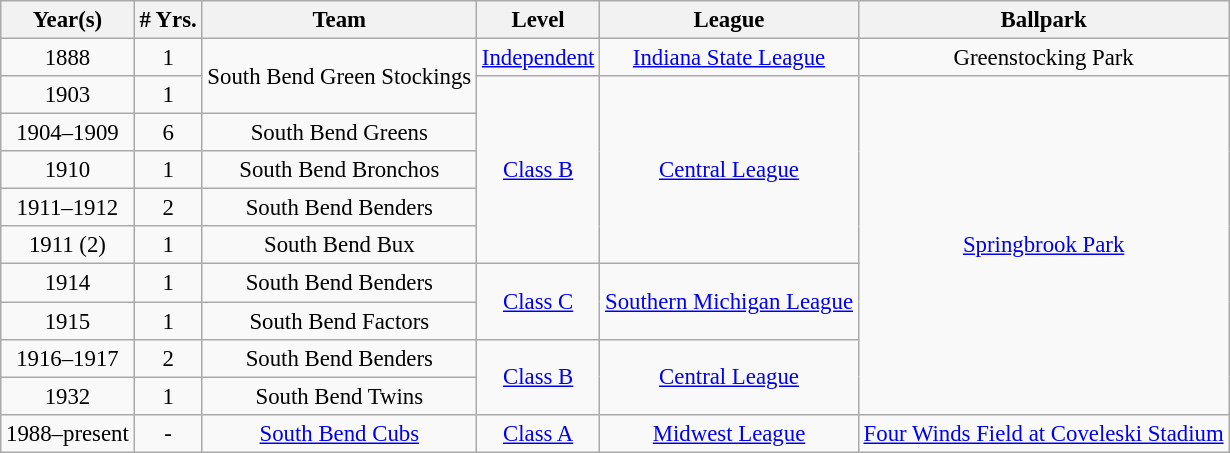<table class="wikitable" style="text-align:center; font-size: 95%;">
<tr>
<th>Year(s)</th>
<th># Yrs.</th>
<th>Team</th>
<th>Level</th>
<th>League</th>
<th>Ballpark</th>
</tr>
<tr>
<td>1888</td>
<td>1</td>
<td rowspan=2>South Bend Green Stockings</td>
<td><a href='#'>Independent</a></td>
<td><a href='#'>Indiana State League</a></td>
<td>Greenstocking Park</td>
</tr>
<tr>
<td>1903</td>
<td>1</td>
<td rowspan=5><a href='#'>Class B</a></td>
<td rowspan=5><a href='#'>Central League</a></td>
<td rowspan=9><a href='#'>Springbrook Park</a></td>
</tr>
<tr>
<td>1904–1909</td>
<td>6</td>
<td>South Bend Greens</td>
</tr>
<tr>
<td>1910</td>
<td>1</td>
<td>South Bend Bronchos</td>
</tr>
<tr>
<td>1911–1912</td>
<td>2</td>
<td>South Bend Benders</td>
</tr>
<tr>
<td>1911 (2)</td>
<td>1</td>
<td>South Bend Bux</td>
</tr>
<tr>
<td>1914</td>
<td>1</td>
<td>South Bend Benders</td>
<td rowspan=2><a href='#'>Class C</a></td>
<td rowspan=2><a href='#'>Southern Michigan League</a></td>
</tr>
<tr>
<td>1915</td>
<td>1</td>
<td>South Bend Factors</td>
</tr>
<tr>
<td>1916–1917</td>
<td>2</td>
<td>South Bend Benders</td>
<td rowspan=2><a href='#'>Class B</a></td>
<td rowspan=2><a href='#'>Central League</a></td>
</tr>
<tr>
<td>1932</td>
<td>1</td>
<td>South Bend Twins</td>
</tr>
<tr>
<td>1988–present</td>
<td>-</td>
<td><a href='#'>South Bend Cubs</a></td>
<td><a href='#'>Class A</a></td>
<td><a href='#'>Midwest League</a></td>
<td><a href='#'>Four Winds Field at Coveleski Stadium</a></td>
</tr>
</table>
